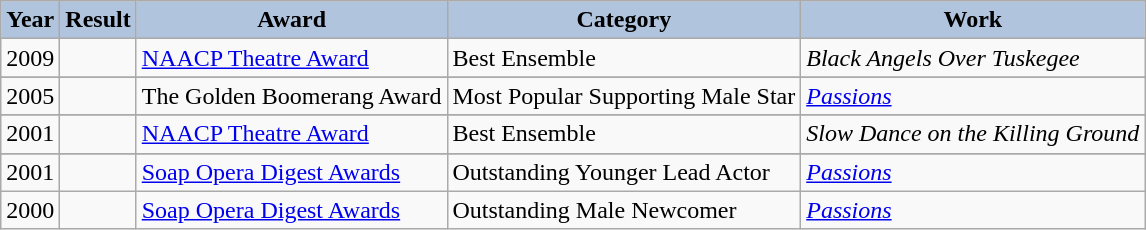<table class="wikitable">
<tr>
<th style="background:#b0c4de;">Year</th>
<th style="background:#b0c4de;">Result</th>
<th style="background:#b0c4de;">Award</th>
<th style="background:#b0c4de;">Category</th>
<th style="background:#b0c4de;">Work</th>
</tr>
<tr>
<td>2009</td>
<td></td>
<td><a href='#'>NAACP Theatre Award</a></td>
<td>Best Ensemble</td>
<td><em>Black Angels Over Tuskegee</em></td>
</tr>
<tr>
</tr>
<tr>
<td>2005</td>
<td></td>
<td>The Golden Boomerang Award</td>
<td>Most Popular Supporting Male Star</td>
<td><em><a href='#'>Passions</a></em></td>
</tr>
<tr>
</tr>
<tr>
<td>2001</td>
<td></td>
<td><a href='#'>NAACP Theatre Award</a></td>
<td>Best Ensemble</td>
<td><em>Slow Dance on the Killing Ground</em></td>
</tr>
<tr>
</tr>
<tr>
<td>2001</td>
<td></td>
<td><a href='#'>Soap Opera Digest Awards</a></td>
<td>Outstanding Younger Lead Actor</td>
<td><em><a href='#'>Passions</a></em></td>
</tr>
<tr>
<td rowspan=3>2000</td>
<td></td>
<td><a href='#'>Soap Opera Digest Awards</a></td>
<td>Outstanding Male Newcomer</td>
<td rowspan=3><em><a href='#'>Passions</a></em></td>
</tr>
</table>
